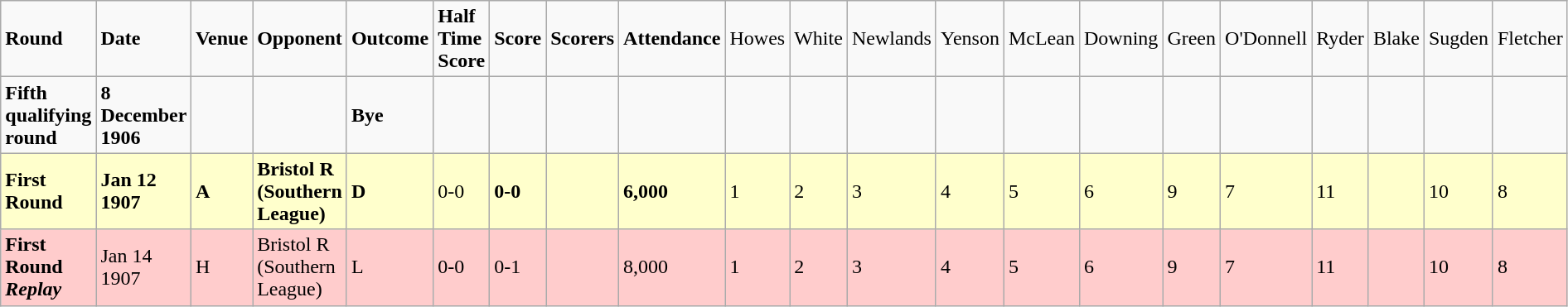<table class="wikitable">
<tr>
<td><strong>Round</strong></td>
<td><strong>Date</strong></td>
<td><strong>Venue</strong></td>
<td><strong>Opponent</strong></td>
<td><strong>Outcome</strong></td>
<td><strong>Half Time Score</strong></td>
<td><strong>Score</strong></td>
<td><strong>Scorers</strong></td>
<td><strong>Attendance</strong></td>
<td>Howes</td>
<td>White</td>
<td>Newlands</td>
<td>Yenson</td>
<td>McLean</td>
<td>Downing</td>
<td>Green</td>
<td>O'Donnell</td>
<td>Ryder</td>
<td>Blake</td>
<td>Sugden</td>
<td>Fletcher</td>
</tr>
<tr>
<td><strong>Fifth qualifying round</strong></td>
<td><strong>8 December 1906</strong></td>
<td></td>
<td></td>
<td><strong>Bye</strong></td>
<td></td>
<td></td>
<td></td>
<td></td>
<td></td>
<td></td>
<td></td>
<td></td>
<td></td>
<td></td>
<td></td>
<td></td>
<td></td>
<td></td>
<td></td>
<td></td>
</tr>
<tr bgcolor="#FFFFCC">
<td><strong>First Round</strong></td>
<td><strong>Jan 12 1907</strong></td>
<td><strong>A</strong></td>
<td><strong>Bristol R (Southern  League)</strong></td>
<td><strong>D</strong></td>
<td>0-0</td>
<td><strong>0-0</strong></td>
<td></td>
<td><strong>6,000</strong></td>
<td>1</td>
<td>2</td>
<td>3</td>
<td>4</td>
<td>5</td>
<td>6</td>
<td>9</td>
<td>7</td>
<td>11</td>
<td></td>
<td>10</td>
<td>8</td>
</tr>
<tr bgcolor="#FFCCCC">
<td><strong>First Round <em>Replay<strong><em></td>
<td></strong>Jan 14 1907<strong></td>
<td></strong>H<strong></td>
<td></strong>Bristol R (Southern  League)<strong></td>
<td></strong>L<strong></td>
<td>0-0</td>
<td></strong>0-1<strong></td>
<td></td>
<td></strong>8,000<strong></td>
<td>1</td>
<td>2</td>
<td>3</td>
<td>4</td>
<td>5</td>
<td>6</td>
<td>9</td>
<td>7</td>
<td>11</td>
<td></td>
<td>10</td>
<td>8</td>
</tr>
</table>
